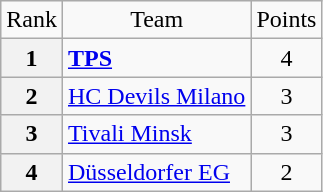<table class="wikitable" style="text-align: center;">
<tr>
<td>Rank</td>
<td>Team</td>
<td>Points</td>
</tr>
<tr>
<th>1</th>
<td style="text-align: left;"> <strong><a href='#'>TPS</a></strong></td>
<td>4</td>
</tr>
<tr>
<th>2</th>
<td style="text-align: left;"> <a href='#'>HC Devils Milano</a></td>
<td>3</td>
</tr>
<tr>
<th>3</th>
<td style="text-align: left;"> <a href='#'>Tivali Minsk</a></td>
<td>3</td>
</tr>
<tr>
<th>4</th>
<td style="text-align: left;"> <a href='#'>Düsseldorfer EG</a></td>
<td>2</td>
</tr>
</table>
